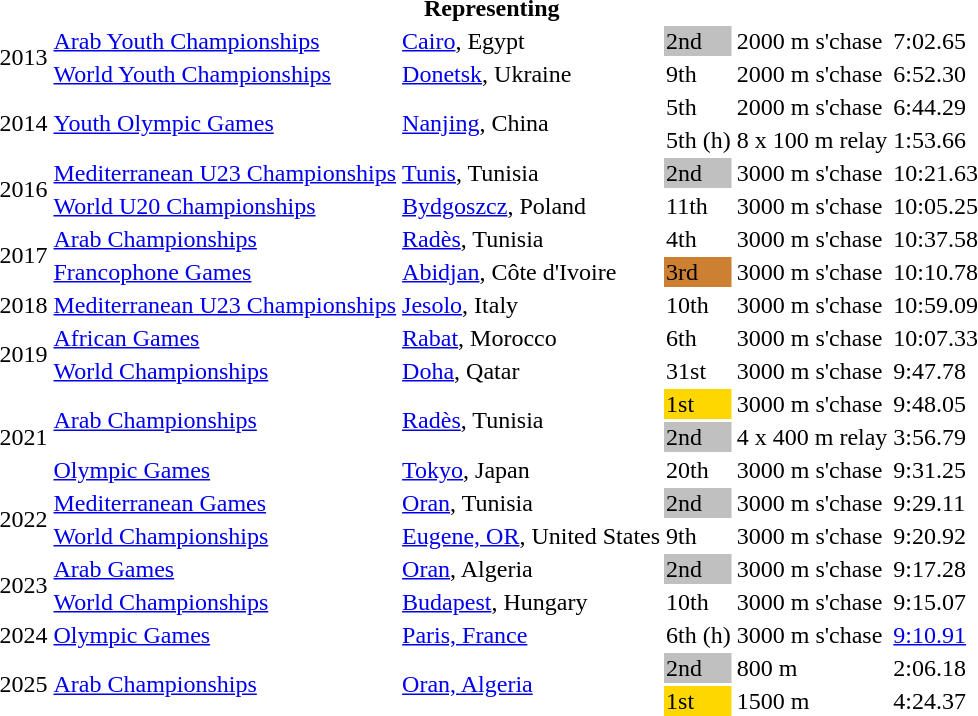<table>
<tr>
<th colspan="7">Representing </th>
</tr>
<tr>
<td rowspan=2>2013</td>
<td><a href='#'>Arab Youth Championships</a></td>
<td><a href='#'>Cairo</a>, Egypt</td>
<td bgcolor=silver>2nd</td>
<td>2000 m s'chase</td>
<td>7:02.65</td>
<td></td>
</tr>
<tr>
<td><a href='#'>World Youth Championships</a></td>
<td><a href='#'>Donetsk</a>, Ukraine</td>
<td>9th</td>
<td>2000 m s'chase</td>
<td>6:52.30</td>
<td></td>
</tr>
<tr>
<td rowspan=2>2014</td>
<td rowspan=2><a href='#'>Youth Olympic Games</a></td>
<td rowspan=2><a href='#'>Nanjing</a>, China</td>
<td>5th</td>
<td>2000 m s'chase</td>
<td>6:44.29</td>
<td></td>
</tr>
<tr>
<td>5th (h)</td>
<td>8 x 100 m relay</td>
<td>1:53.66</td>
<td></td>
</tr>
<tr>
<td rowspan=2>2016</td>
<td><a href='#'>Mediterranean U23 Championships</a></td>
<td><a href='#'>Tunis</a>, Tunisia</td>
<td bgcolor=silver>2nd</td>
<td>3000 m s'chase</td>
<td>10:21.63</td>
<td></td>
</tr>
<tr>
<td><a href='#'>World U20 Championships</a></td>
<td><a href='#'>Bydgoszcz</a>, Poland</td>
<td>11th</td>
<td>3000 m s'chase</td>
<td>10:05.25</td>
<td></td>
</tr>
<tr>
<td rowspan=2>2017</td>
<td><a href='#'>Arab Championships</a></td>
<td><a href='#'>Radès</a>, Tunisia</td>
<td>4th</td>
<td>3000 m s'chase</td>
<td>10:37.58</td>
<td></td>
</tr>
<tr>
<td><a href='#'>Francophone Games</a></td>
<td><a href='#'>Abidjan</a>, Côte d'Ivoire</td>
<td bgcolor= CD7F32>3rd</td>
<td>3000 m s'chase</td>
<td>10:10.78</td>
<td></td>
</tr>
<tr>
<td>2018</td>
<td><a href='#'>Mediterranean U23 Championships</a></td>
<td><a href='#'>Jesolo</a>, Italy</td>
<td>10th</td>
<td>3000 m s'chase</td>
<td>10:59.09</td>
<td></td>
</tr>
<tr>
<td rowspan=2>2019</td>
<td><a href='#'>African Games</a></td>
<td><a href='#'>Rabat</a>, Morocco</td>
<td>6th</td>
<td>3000 m s'chase</td>
<td>10:07.33</td>
<td></td>
</tr>
<tr>
<td><a href='#'>World Championships</a></td>
<td><a href='#'>Doha</a>, Qatar</td>
<td>31st</td>
<td>3000 m s'chase</td>
<td>9:47.78</td>
<td></td>
</tr>
<tr>
<td rowspan=3>2021</td>
<td rowspan=2><a href='#'>Arab Championships</a></td>
<td rowspan=2><a href='#'>Radès</a>, Tunisia</td>
<td bgcolor=gold>1st</td>
<td>3000 m s'chase</td>
<td>9:48.05</td>
<td></td>
</tr>
<tr>
<td bgcolor=silver>2nd</td>
<td>4 x 400 m relay</td>
<td>3:56.79</td>
<td></td>
</tr>
<tr>
<td><a href='#'>Olympic Games</a></td>
<td><a href='#'>Tokyo</a>, Japan</td>
<td>20th</td>
<td>3000 m s'chase</td>
<td>9:31.25</td>
<td></td>
</tr>
<tr>
<td rowspan=2>2022</td>
<td><a href='#'>Mediterranean Games</a></td>
<td><a href='#'>Oran</a>, Tunisia</td>
<td bgcolor=silver>2nd</td>
<td>3000 m s'chase</td>
<td>9:29.11</td>
<td></td>
</tr>
<tr>
<td><a href='#'>World Championships</a></td>
<td><a href='#'>Eugene, OR</a>, United States</td>
<td>9th</td>
<td>3000 m s'chase</td>
<td>9:20.92</td>
<td></td>
</tr>
<tr>
<td rowspan=2>2023</td>
<td><a href='#'>Arab Games</a></td>
<td><a href='#'>Oran</a>, Algeria</td>
<td bgcolor=silver>2nd</td>
<td>3000 m s'chase</td>
<td>9:17.28</td>
<td></td>
</tr>
<tr>
<td><a href='#'>World Championships</a></td>
<td><a href='#'>Budapest</a>, Hungary</td>
<td>10th</td>
<td>3000 m s'chase</td>
<td>9:15.07</td>
<td></td>
</tr>
<tr>
<td>2024</td>
<td><a href='#'>Olympic Games</a></td>
<td><a href='#'>Paris, France</a></td>
<td>6th (h)</td>
<td>3000 m s'chase</td>
<td><a href='#'>9:10.91</a></td>
<td></td>
</tr>
<tr>
<td rowspan=2>2025</td>
<td rowspan=2><a href='#'>Arab Championships</a></td>
<td rowspan=2><a href='#'>Oran, Algeria</a></td>
<td bgcolor=silver>2nd</td>
<td>800 m</td>
<td>2:06.18</td>
<td></td>
</tr>
<tr>
<td bgcolor=gold>1st</td>
<td>1500 m</td>
<td>4:24.37</td>
<td></td>
</tr>
</table>
